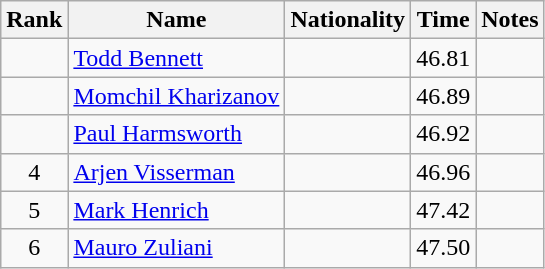<table class="wikitable sortable" style="text-align:center">
<tr>
<th>Rank</th>
<th>Name</th>
<th>Nationality</th>
<th>Time</th>
<th>Notes</th>
</tr>
<tr>
<td></td>
<td align="left"><a href='#'>Todd Bennett</a></td>
<td align=left></td>
<td>46.81</td>
<td></td>
</tr>
<tr>
<td></td>
<td align="left"><a href='#'>Momchil Kharizanov</a></td>
<td align=left></td>
<td>46.89</td>
<td></td>
</tr>
<tr>
<td></td>
<td align="left"><a href='#'>Paul Harmsworth</a></td>
<td align=left></td>
<td>46.92</td>
<td></td>
</tr>
<tr>
<td>4</td>
<td align="left"><a href='#'>Arjen Visserman</a></td>
<td align=left></td>
<td>46.96</td>
<td></td>
</tr>
<tr>
<td>5</td>
<td align="left"><a href='#'>Mark Henrich</a></td>
<td align=left></td>
<td>47.42</td>
<td></td>
</tr>
<tr>
<td>6</td>
<td align="left"><a href='#'>Mauro Zuliani</a></td>
<td align=left></td>
<td>47.50</td>
<td></td>
</tr>
</table>
